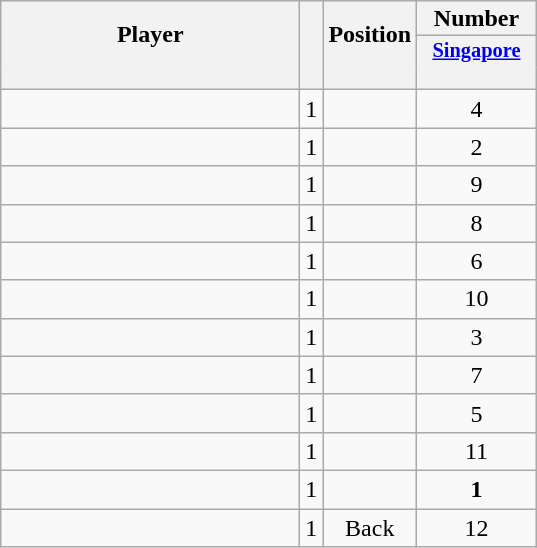<table class="wikitable sortable" style="text-align:center;">
<tr>
<th rowspan=2 style="border-bottom:0px; width:12em;">Player</th>
<th rowspan=2 style="border-bottom:0px;"></th>
<th rowspan=2 style="border-bottom:0px;">Position</th>
<th colspan=1 style="padding:2px;">Number</th>
</tr>
<tr>
<th style="vertical-align:top;width:5.5em;border-bottom:1px solid transparent;padding:2px;font-size:85%;"><a href='#'>Singapore</a></th>
</tr>
<tr style="line-height:8px;">
<th style="border-top:1px solid transparent;"></th>
<th style="border-top:1px solid transparent;"> </th>
<th style="border-top:1px solid transparent;"> </th>
<th data-sort-type="number" style="border-top:0px;"></th>
</tr>
<tr>
<td align=left></td>
<td>1</td>
<td></td>
<td>4</td>
</tr>
<tr>
<td align=left></td>
<td>1</td>
<td></td>
<td>2</td>
</tr>
<tr>
<td align=left></td>
<td>1</td>
<td></td>
<td>9</td>
</tr>
<tr>
<td align=left></td>
<td>1</td>
<td></td>
<td>8</td>
</tr>
<tr>
<td align=left></td>
<td>1</td>
<td></td>
<td>6</td>
</tr>
<tr>
<td align=left></td>
<td>1</td>
<td></td>
<td>10</td>
</tr>
<tr>
<td align=left></td>
<td>1</td>
<td></td>
<td>3</td>
</tr>
<tr>
<td align=left></td>
<td>1</td>
<td></td>
<td>7</td>
</tr>
<tr>
<td align=left></td>
<td>1</td>
<td></td>
<td>5</td>
</tr>
<tr>
<td align=left></td>
<td>1</td>
<td></td>
<td>11</td>
</tr>
<tr>
<td align=left></td>
<td>1</td>
<td></td>
<td><strong>1</strong></td>
</tr>
<tr>
<td align=left></td>
<td>1</td>
<td>Back</td>
<td>12</td>
</tr>
</table>
